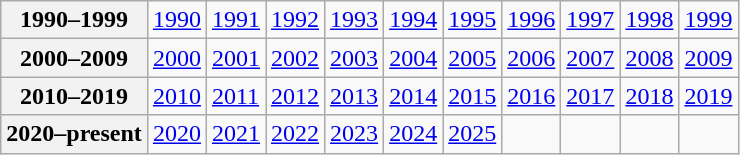<table class="wikitable">
<tr>
<th>1990–1999</th>
<td><a href='#'>1990</a></td>
<td><a href='#'>1991</a></td>
<td><a href='#'>1992</a></td>
<td><a href='#'>1993</a></td>
<td><a href='#'>1994</a></td>
<td><a href='#'>1995</a></td>
<td><a href='#'>1996</a></td>
<td><a href='#'>1997</a></td>
<td><a href='#'>1998</a></td>
<td><a href='#'>1999</a></td>
</tr>
<tr>
<th>2000–2009</th>
<td><a href='#'>2000</a></td>
<td><a href='#'>2001</a></td>
<td><a href='#'>2002</a></td>
<td><a href='#'>2003</a></td>
<td><a href='#'>2004</a></td>
<td><a href='#'>2005</a></td>
<td><a href='#'>2006</a></td>
<td><a href='#'>2007</a></td>
<td><a href='#'>2008</a></td>
<td><a href='#'>2009</a></td>
</tr>
<tr>
<th>2010–2019</th>
<td><a href='#'>2010</a></td>
<td><a href='#'>2011</a></td>
<td><a href='#'>2012</a></td>
<td><a href='#'>2013</a></td>
<td><a href='#'>2014</a></td>
<td><a href='#'>2015</a></td>
<td><a href='#'>2016</a></td>
<td><a href='#'>2017</a></td>
<td><a href='#'>2018</a></td>
<td><a href='#'>2019</a></td>
</tr>
<tr>
<th>2020–present</th>
<td><a href='#'>2020</a></td>
<td><a href='#'>2021</a></td>
<td><a href='#'>2022</a></td>
<td><a href='#'>2023</a></td>
<td><a href='#'>2024</a></td>
<td><a href='#'>2025</a></td>
<td></td>
<td></td>
<td></td>
<td></td>
</tr>
</table>
